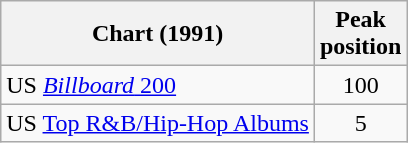<table class="wikitable">
<tr>
<th>Chart (1991)</th>
<th>Peak<br>position</th>
</tr>
<tr>
<td>US <a href='#'><em>Billboard</em> 200</a></td>
<td style="text-align:center;">100</td>
</tr>
<tr>
<td>US <a href='#'>Top R&B/Hip-Hop Albums</a></td>
<td style="text-align:center;">5</td>
</tr>
</table>
